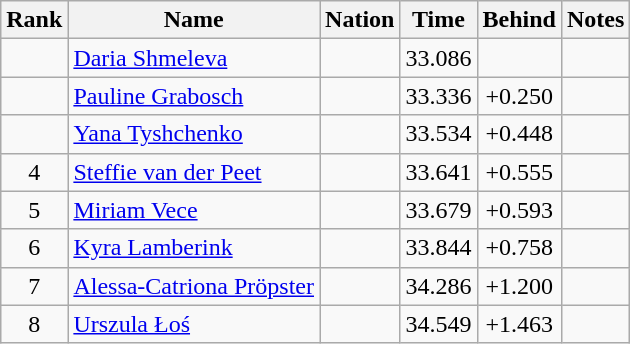<table class="wikitable sortable" style="text-align:center">
<tr>
<th>Rank</th>
<th>Name</th>
<th>Nation</th>
<th>Time</th>
<th>Behind</th>
<th>Notes</th>
</tr>
<tr>
<td></td>
<td align=left><a href='#'>Daria Shmeleva</a></td>
<td align=left></td>
<td>33.086</td>
<td></td>
<td></td>
</tr>
<tr>
<td></td>
<td align=left><a href='#'>Pauline Grabosch</a></td>
<td align=left></td>
<td>33.336</td>
<td>+0.250</td>
<td></td>
</tr>
<tr>
<td></td>
<td align=left><a href='#'>Yana Tyshchenko</a></td>
<td align=left></td>
<td>33.534</td>
<td>+0.448</td>
<td></td>
</tr>
<tr>
<td>4</td>
<td align=left><a href='#'>Steffie van der Peet</a></td>
<td align=left></td>
<td>33.641</td>
<td>+0.555</td>
<td></td>
</tr>
<tr>
<td>5</td>
<td align=left><a href='#'>Miriam Vece</a></td>
<td align=left></td>
<td>33.679</td>
<td>+0.593</td>
<td></td>
</tr>
<tr>
<td>6</td>
<td align=left><a href='#'>Kyra Lamberink</a></td>
<td align=left></td>
<td>33.844</td>
<td>+0.758</td>
<td></td>
</tr>
<tr>
<td>7</td>
<td align=left><a href='#'>Alessa-Catriona Pröpster</a></td>
<td align=left></td>
<td>34.286</td>
<td>+1.200</td>
<td></td>
</tr>
<tr>
<td>8</td>
<td align=left><a href='#'>Urszula Łoś</a></td>
<td align=left></td>
<td>34.549</td>
<td>+1.463</td>
<td></td>
</tr>
</table>
